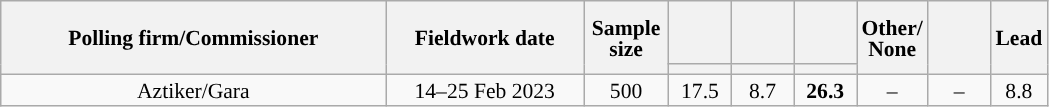<table class="wikitable collapsible collapsed" style="text-align:center; font-size:90%; line-height:14px;">
<tr style="height:42px;">
<th style="width:250px;" rowspan="2">Polling firm/Commissioner</th>
<th style="width:125px;" rowspan="2">Fieldwork date</th>
<th style="width:50px;" rowspan="2">Sample size</th>
<th style="width:35px;"></th>
<th style="width:35px;"></th>
<th style="width:35px;"></th>
<th style="width:35px;" rowspan="2">Other/<br>None</th>
<th style="width:35px;" rowspan="2"></th>
<th style="width:30px;" rowspan="2">Lead</th>
</tr>
<tr>
<th style="color:inherit;background:"></th>
<th style="color:inherit;background:"></th>
<th style="color:inherit;background:"></th>
</tr>
<tr>
<td>Aztiker/Gara</td>
<td>14–25 Feb 2023</td>
<td>500</td>
<td>17.5</td>
<td>8.7</td>
<td><strong>26.3</strong></td>
<td>–</td>
<td>–</td>
<td style="background:">8.8</td>
</tr>
</table>
